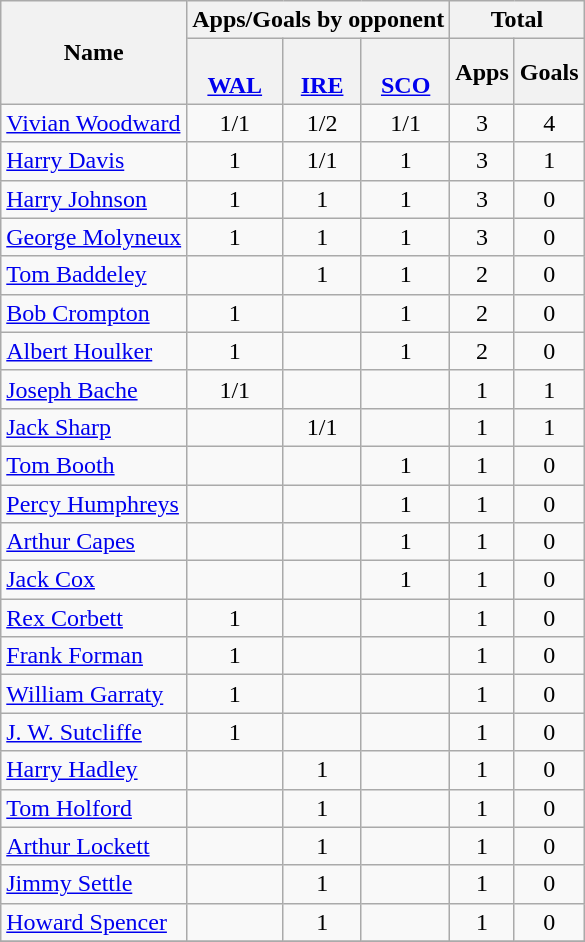<table class="wikitable sortable" style="text-align: center;">
<tr>
<th rowspan=2>Name</th>
<th colspan=3>Apps/Goals by opponent</th>
<th colspan=2>Total</th>
</tr>
<tr>
<th><br><a href='#'>WAL</a></th>
<th><br><a href='#'>IRE</a></th>
<th><br><a href='#'>SCO</a></th>
<th>Apps</th>
<th>Goals</th>
</tr>
<tr>
<td align=left><a href='#'>Vivian Woodward</a></td>
<td>1/1</td>
<td>1/2</td>
<td>1/1</td>
<td>3</td>
<td>4</td>
</tr>
<tr>
<td align=left><a href='#'>Harry Davis</a></td>
<td>1</td>
<td>1/1</td>
<td>1</td>
<td>3</td>
<td>1</td>
</tr>
<tr>
<td align=left><a href='#'>Harry Johnson</a></td>
<td>1</td>
<td>1</td>
<td>1</td>
<td>3</td>
<td>0</td>
</tr>
<tr>
<td align=left><a href='#'>George Molyneux</a></td>
<td>1</td>
<td>1</td>
<td>1</td>
<td>3</td>
<td>0</td>
</tr>
<tr>
<td align=left><a href='#'>Tom Baddeley</a></td>
<td></td>
<td>1</td>
<td>1</td>
<td>2</td>
<td>0</td>
</tr>
<tr>
<td align=left><a href='#'>Bob Crompton</a></td>
<td>1</td>
<td></td>
<td>1</td>
<td>2</td>
<td>0</td>
</tr>
<tr>
<td align=left><a href='#'>Albert Houlker</a></td>
<td>1</td>
<td></td>
<td>1</td>
<td>2</td>
<td>0</td>
</tr>
<tr>
<td align=left><a href='#'>Joseph Bache</a></td>
<td>1/1</td>
<td></td>
<td></td>
<td>1</td>
<td>1</td>
</tr>
<tr>
<td align=left><a href='#'>Jack Sharp</a></td>
<td></td>
<td>1/1</td>
<td></td>
<td>1</td>
<td>1</td>
</tr>
<tr>
<td align=left><a href='#'>Tom Booth</a></td>
<td></td>
<td></td>
<td>1</td>
<td>1</td>
<td>0</td>
</tr>
<tr>
<td align=left><a href='#'>Percy Humphreys</a></td>
<td></td>
<td></td>
<td>1</td>
<td>1</td>
<td>0</td>
</tr>
<tr>
<td align=left><a href='#'>Arthur Capes</a></td>
<td></td>
<td></td>
<td>1</td>
<td>1</td>
<td>0</td>
</tr>
<tr>
<td align=left><a href='#'>Jack Cox</a></td>
<td></td>
<td></td>
<td>1</td>
<td>1</td>
<td>0</td>
</tr>
<tr>
<td align=left><a href='#'>Rex Corbett</a></td>
<td>1</td>
<td></td>
<td></td>
<td>1</td>
<td>0</td>
</tr>
<tr>
<td align=left><a href='#'>Frank Forman</a></td>
<td>1</td>
<td></td>
<td></td>
<td>1</td>
<td>0</td>
</tr>
<tr>
<td align=left><a href='#'>William Garraty</a></td>
<td>1</td>
<td></td>
<td></td>
<td>1</td>
<td>0</td>
</tr>
<tr>
<td align=left><a href='#'>J. W. Sutcliffe</a></td>
<td>1</td>
<td></td>
<td></td>
<td>1</td>
<td>0</td>
</tr>
<tr>
<td align=left><a href='#'>Harry Hadley</a></td>
<td></td>
<td>1</td>
<td></td>
<td>1</td>
<td>0</td>
</tr>
<tr>
<td align=left><a href='#'>Tom Holford</a></td>
<td></td>
<td>1</td>
<td></td>
<td>1</td>
<td>0</td>
</tr>
<tr>
<td align=left><a href='#'>Arthur Lockett</a></td>
<td></td>
<td>1</td>
<td></td>
<td>1</td>
<td>0</td>
</tr>
<tr>
<td align=left><a href='#'>Jimmy Settle</a></td>
<td></td>
<td>1</td>
<td></td>
<td>1</td>
<td>0</td>
</tr>
<tr>
<td align=left><a href='#'>Howard Spencer</a></td>
<td></td>
<td>1</td>
<td></td>
<td>1</td>
<td>0</td>
</tr>
<tr>
</tr>
</table>
